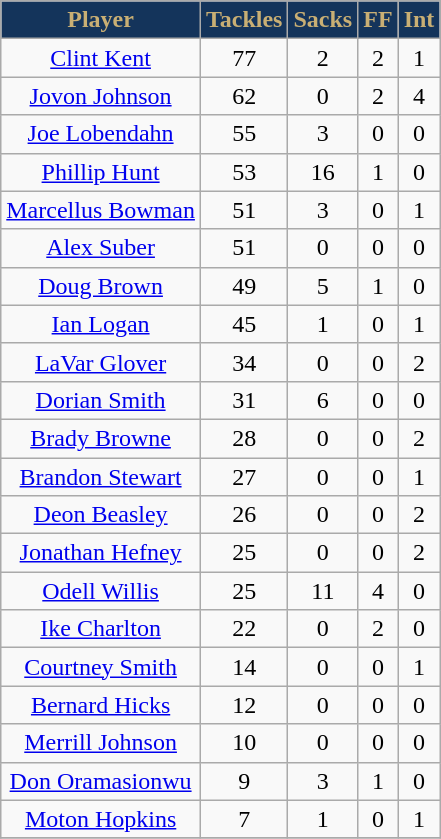<table class="wikitable sortable">
<tr>
<th style="background:#14345B;color:#C9AF74;">Player</th>
<th style="background:#14345B;color:#C9AF74;">Tackles</th>
<th style="background:#14345B;color:#C9AF74;">Sacks</th>
<th style="background:#14345B;color:#C9AF74;">FF</th>
<th style="background:#14345B;color:#C9AF74;">Int</th>
</tr>
<tr align="center">
<td><a href='#'>Clint Kent</a></td>
<td>77</td>
<td>2</td>
<td>2</td>
<td>1</td>
</tr>
<tr align="center">
<td><a href='#'>Jovon Johnson</a></td>
<td>62</td>
<td>0</td>
<td>2</td>
<td>4</td>
</tr>
<tr align="center">
<td><a href='#'>Joe Lobendahn</a></td>
<td>55</td>
<td>3</td>
<td>0</td>
<td>0</td>
</tr>
<tr align="center">
<td><a href='#'>Phillip Hunt</a></td>
<td>53</td>
<td>16</td>
<td>1</td>
<td>0</td>
</tr>
<tr align="center">
<td><a href='#'>Marcellus Bowman</a></td>
<td>51</td>
<td>3</td>
<td>0</td>
<td>1</td>
</tr>
<tr align="center">
<td><a href='#'>Alex Suber</a></td>
<td>51</td>
<td>0</td>
<td>0</td>
<td>0</td>
</tr>
<tr align="center">
<td><a href='#'>Doug Brown</a></td>
<td>49</td>
<td>5</td>
<td>1</td>
<td>0</td>
</tr>
<tr align="center">
<td><a href='#'>Ian Logan</a></td>
<td>45</td>
<td>1</td>
<td>0</td>
<td>1</td>
</tr>
<tr align="center">
<td><a href='#'>LaVar Glover</a></td>
<td>34</td>
<td>0</td>
<td>0</td>
<td>2</td>
</tr>
<tr align="center">
<td><a href='#'>Dorian Smith</a></td>
<td>31</td>
<td>6</td>
<td>0</td>
<td>0</td>
</tr>
<tr align="center">
<td><a href='#'>Brady Browne</a></td>
<td>28</td>
<td>0</td>
<td>0</td>
<td>2</td>
</tr>
<tr align="center">
<td><a href='#'>Brandon Stewart</a></td>
<td>27</td>
<td>0</td>
<td>0</td>
<td>1</td>
</tr>
<tr align="center">
<td><a href='#'>Deon Beasley</a></td>
<td>26</td>
<td>0</td>
<td>0</td>
<td>2</td>
</tr>
<tr align="center">
<td><a href='#'>Jonathan Hefney</a></td>
<td>25</td>
<td>0</td>
<td>0</td>
<td>2</td>
</tr>
<tr align="center">
<td><a href='#'>Odell Willis</a></td>
<td>25</td>
<td>11</td>
<td>4</td>
<td>0</td>
</tr>
<tr align="center">
<td><a href='#'>Ike Charlton</a></td>
<td>22</td>
<td>0</td>
<td>2</td>
<td>0</td>
</tr>
<tr align="center">
<td><a href='#'>Courtney Smith</a></td>
<td>14</td>
<td>0</td>
<td>0</td>
<td>1</td>
</tr>
<tr align="center">
<td><a href='#'>Bernard Hicks</a></td>
<td>12</td>
<td>0</td>
<td>0</td>
<td>0</td>
</tr>
<tr align="center">
<td><a href='#'>Merrill Johnson</a></td>
<td>10</td>
<td>0</td>
<td>0</td>
<td>0</td>
</tr>
<tr align="center">
<td><a href='#'>Don Oramasionwu</a></td>
<td>9</td>
<td>3</td>
<td>1</td>
<td>0</td>
</tr>
<tr align="center">
<td><a href='#'>Moton Hopkins</a></td>
<td>7</td>
<td>1</td>
<td>0</td>
<td>1</td>
</tr>
<tr align="center">
</tr>
</table>
